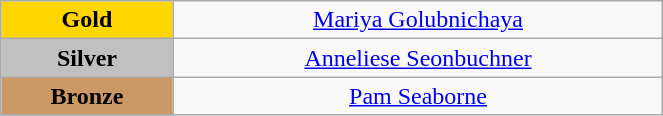<table class="wikitable" style="text-align:center; " width="35%">
<tr>
<td bgcolor="gold"><strong>Gold</strong></td>
<td><a href='#'>Mariya Golubnichaya</a><br>  <small><em></em></small></td>
</tr>
<tr>
<td bgcolor="silver"><strong>Silver</strong></td>
<td><a href='#'>Anneliese Seonbuchner</a><br>  <small><em></em></small></td>
</tr>
<tr>
<td bgcolor="CC9966"><strong>Bronze</strong></td>
<td><a href='#'>Pam Seaborne</a><br>  <small><em></em></small></td>
</tr>
</table>
